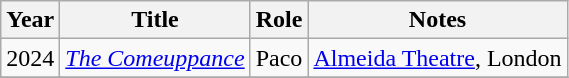<table class="wikitable unsortable">
<tr>
<th>Year</th>
<th>Title</th>
<th>Role</th>
<th>Notes</th>
</tr>
<tr>
<td>2024</td>
<td><em><a href='#'>The Comeuppance</a></em></td>
<td>Paco</td>
<td><a href='#'>Almeida Theatre</a>, London</td>
</tr>
<tr>
</tr>
</table>
